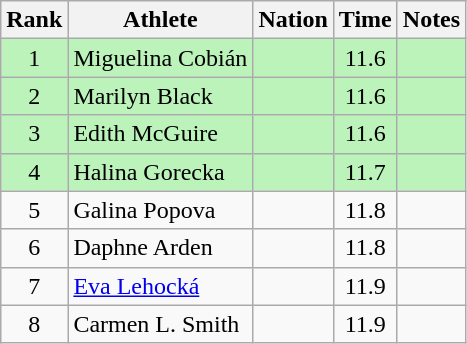<table class="wikitable sortable" style="text-align:center">
<tr>
<th>Rank</th>
<th>Athlete</th>
<th>Nation</th>
<th>Time</th>
<th>Notes</th>
</tr>
<tr bgcolor=bbf3bb>
<td>1</td>
<td align=left>Miguelina Cobián</td>
<td align=left></td>
<td>11.6</td>
<td></td>
</tr>
<tr bgcolor=bbf3bb>
<td>2</td>
<td align=left>Marilyn Black</td>
<td align=left></td>
<td>11.6</td>
<td></td>
</tr>
<tr bgcolor=bbf3bb>
<td>3</td>
<td align=left>Edith McGuire</td>
<td align=left></td>
<td>11.6</td>
<td></td>
</tr>
<tr bgcolor=bbf3bb>
<td>4</td>
<td align=left>Halina Gorecka</td>
<td align=left></td>
<td>11.7</td>
<td></td>
</tr>
<tr>
<td>5</td>
<td align=left>Galina Popova</td>
<td align=left></td>
<td>11.8</td>
<td></td>
</tr>
<tr>
<td>6</td>
<td align=left>Daphne Arden</td>
<td align=left></td>
<td>11.8</td>
<td></td>
</tr>
<tr>
<td>7</td>
<td align=left><a href='#'>Eva Lehocká</a></td>
<td align=left></td>
<td>11.9</td>
<td></td>
</tr>
<tr>
<td>8</td>
<td align=left>Carmen L. Smith</td>
<td align=left></td>
<td>11.9</td>
<td></td>
</tr>
</table>
